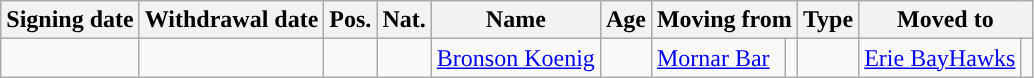<table class="wikitable sortable">
<tr>
<th>Signing date</th>
<th>Withdrawal date</th>
<th>Pos.</th>
<th>Nat.</th>
<th>Name</th>
<th>Age</th>
<th colspan=2>Moving from</th>
<th>Type</th>
<th colspan=2>Moved to</th>
</tr>
<tr>
<td></td>
<td></td>
<td></td>
<td></td>
<td><a href='#'>Bronson Koenig</a></td>
<td></td>
<td><a href='#'>Mornar Bar</a></td>
<td></td>
<td></td>
<td><a href='#'>Erie BayHawks</a></td>
<td></td>
</tr>
</table>
